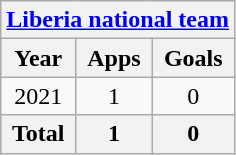<table class="wikitable" style="text-align:center">
<tr>
<th colspan=3><a href='#'>Liberia national team</a></th>
</tr>
<tr>
<th>Year</th>
<th>Apps</th>
<th>Goals</th>
</tr>
<tr>
<td>2021</td>
<td>1</td>
<td>0</td>
</tr>
<tr>
<th>Total</th>
<th>1</th>
<th>0</th>
</tr>
</table>
